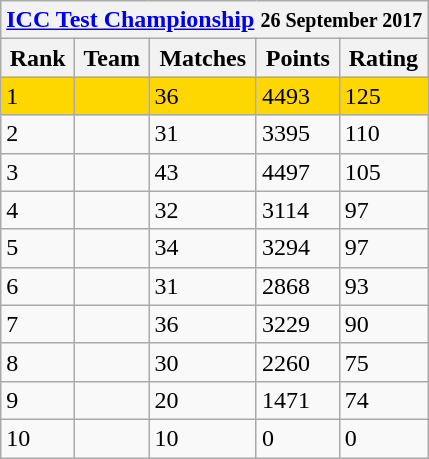<table class="wikitable" style="white-space: nowrap;">
<tr>
<th colspan="5"><a href='#'>ICC Test Championship</a> <small>26 September 2017</small></th>
</tr>
<tr>
<th>Rank</th>
<th>Team</th>
<th>Matches</th>
<th>Points</th>
<th>Rating</th>
</tr>
<tr style="background:gold">
<td>1</td>
<td style="text-align:left"></td>
<td>36</td>
<td>4493</td>
<td>125</td>
</tr>
<tr>
<td>2</td>
<td style="text-align:left"></td>
<td>31</td>
<td>3395</td>
<td>110</td>
</tr>
<tr>
<td>3</td>
<td style="text-align:left"></td>
<td>43</td>
<td>4497</td>
<td>105</td>
</tr>
<tr>
<td>4</td>
<td style="text-align:left"></td>
<td>32</td>
<td>3114</td>
<td>97</td>
</tr>
<tr>
<td>5</td>
<td style="text-align:left"></td>
<td>34</td>
<td>3294</td>
<td>97</td>
</tr>
<tr>
<td>6</td>
<td style="text-align:left"></td>
<td>31</td>
<td>2868</td>
<td>93</td>
</tr>
<tr>
<td>7</td>
<td style="text-align:left"></td>
<td>36</td>
<td>3229</td>
<td>90</td>
</tr>
<tr>
<td>8</td>
<td style="text-align:left"></td>
<td>30</td>
<td>2260</td>
<td>75</td>
</tr>
<tr>
<td>9</td>
<td style="text-align:left"></td>
<td>20</td>
<td>1471</td>
<td>74</td>
</tr>
<tr>
<td>10</td>
<td style="text-align:left"></td>
<td>10</td>
<td>0</td>
<td>0</td>
</tr>
</table>
